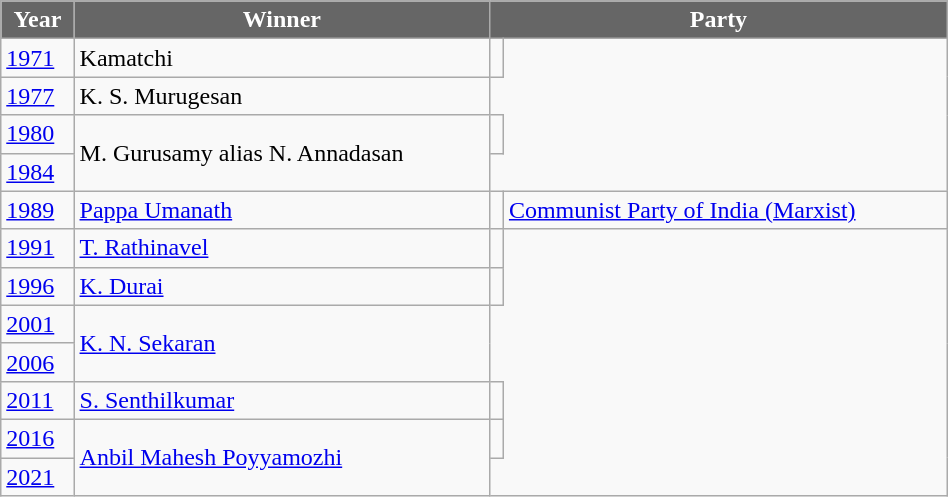<table class="wikitable" width="50%">
<tr>
<th style="background-color:#666666; color:white">Year</th>
<th style="background-color:#666666; color:white">Winner</th>
<th style="background-color:#666666; color:white" colspan="2">Party</th>
</tr>
<tr>
<td><a href='#'>1971</a></td>
<td>Kamatchi</td>
<td></td>
</tr>
<tr>
<td><a href='#'>1977</a></td>
<td>K. S. Murugesan</td>
</tr>
<tr>
<td><a href='#'>1980</a></td>
<td rowspan=2>M. Gurusamy alias N. Annadasan</td>
<td></td>
</tr>
<tr>
<td><a href='#'>1984</a></td>
</tr>
<tr>
<td><a href='#'>1989</a></td>
<td><a href='#'>Pappa Umanath</a></td>
<td></td>
<td><a href='#'>Communist Party of India (Marxist)</a></td>
</tr>
<tr>
<td><a href='#'>1991</a></td>
<td><a href='#'>T. Rathinavel</a></td>
<td></td>
</tr>
<tr>
<td><a href='#'>1996</a></td>
<td><a href='#'>K. Durai</a></td>
<td></td>
</tr>
<tr>
<td><a href='#'>2001</a></td>
<td rowspan=2><a href='#'>K. N. Sekaran</a></td>
</tr>
<tr>
<td><a href='#'>2006</a></td>
</tr>
<tr>
<td><a href='#'>2011</a></td>
<td><a href='#'>S. Senthilkumar</a></td>
<td></td>
</tr>
<tr>
<td><a href='#'>2016</a></td>
<td rowspan=2><a href='#'>Anbil Mahesh Poyyamozhi</a></td>
<td></td>
</tr>
<tr>
<td><a href='#'>2021</a></td>
</tr>
</table>
